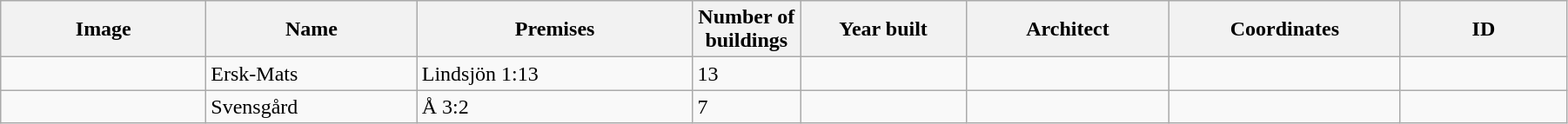<table class="wikitable" width="95%">
<tr>
<th width="150">Image</th>
<th>Name</th>
<th>Premises</th>
<th width="75">Number of<br>buildings</th>
<th width="120">Year built</th>
<th>Architect</th>
<th width="170">Coordinates</th>
<th width="120">ID</th>
</tr>
<tr>
<td></td>
<td Ersk-Matsgården>Ersk-Mats</td>
<td>Lindsjön 1:13</td>
<td>13</td>
<td></td>
<td></td>
<td></td>
<td></td>
</tr>
<tr>
<td></td>
<td Svensgård i Å>Svensgård</td>
<td>Å 3:2</td>
<td>7</td>
<td></td>
<td></td>
<td></td>
<td></td>
</tr>
</table>
